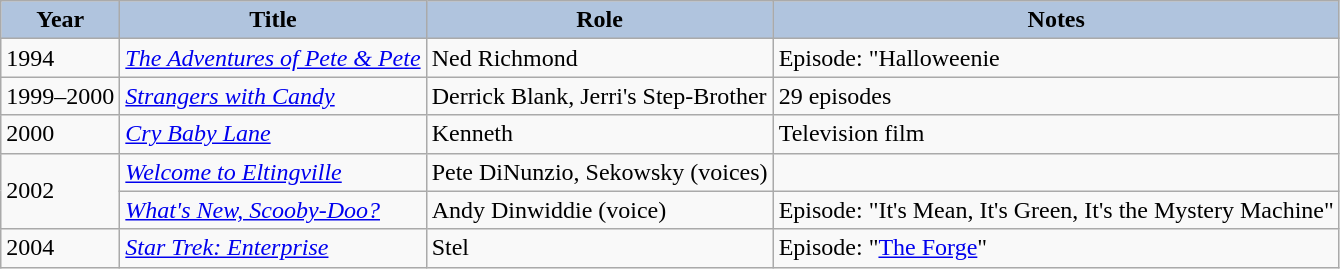<table class="wikitable">
<tr>
<th style="background:#B0C4DE;">Year</th>
<th style="background:#B0C4DE;">Title</th>
<th style="background:#B0C4DE;">Role</th>
<th style="background:#B0C4DE;">Notes</th>
</tr>
<tr>
<td>1994</td>
<td><em><a href='#'>The Adventures of Pete & Pete</a></em></td>
<td>Ned Richmond</td>
<td>Episode: "Halloweenie</td>
</tr>
<tr>
<td>1999–2000</td>
<td><em><a href='#'>Strangers with Candy</a></em></td>
<td>Derrick Blank, Jerri's Step-Brother</td>
<td>29 episodes</td>
</tr>
<tr>
<td>2000</td>
<td><em><a href='#'>Cry Baby Lane</a></em></td>
<td>Kenneth</td>
<td>Television film</td>
</tr>
<tr>
<td rowspan="2">2002</td>
<td><em><a href='#'>Welcome to Eltingville</a></em></td>
<td>Pete DiNunzio, Sekowsky (voices)</td>
<td></td>
</tr>
<tr>
<td><em><a href='#'>What's New, Scooby-Doo?</a></em></td>
<td>Andy Dinwiddie (voice)</td>
<td>Episode: "It's Mean, It's Green, It's the Mystery Machine"</td>
</tr>
<tr>
<td>2004</td>
<td><em><a href='#'>Star Trek: Enterprise</a></em></td>
<td>Stel</td>
<td>Episode: "<a href='#'>The Forge</a>"</td>
</tr>
</table>
